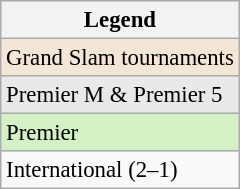<table class=wikitable style="font-size:95%">
<tr>
<th>Legend</th>
</tr>
<tr>
<td style="background:#f3e6d7;">Grand Slam tournaments</td>
</tr>
<tr>
<td style="background:#e9e9e9;">Premier M & Premier 5</td>
</tr>
<tr>
<td style="background:#d4f1c5;">Premier</td>
</tr>
<tr>
<td>International (2–1)</td>
</tr>
</table>
